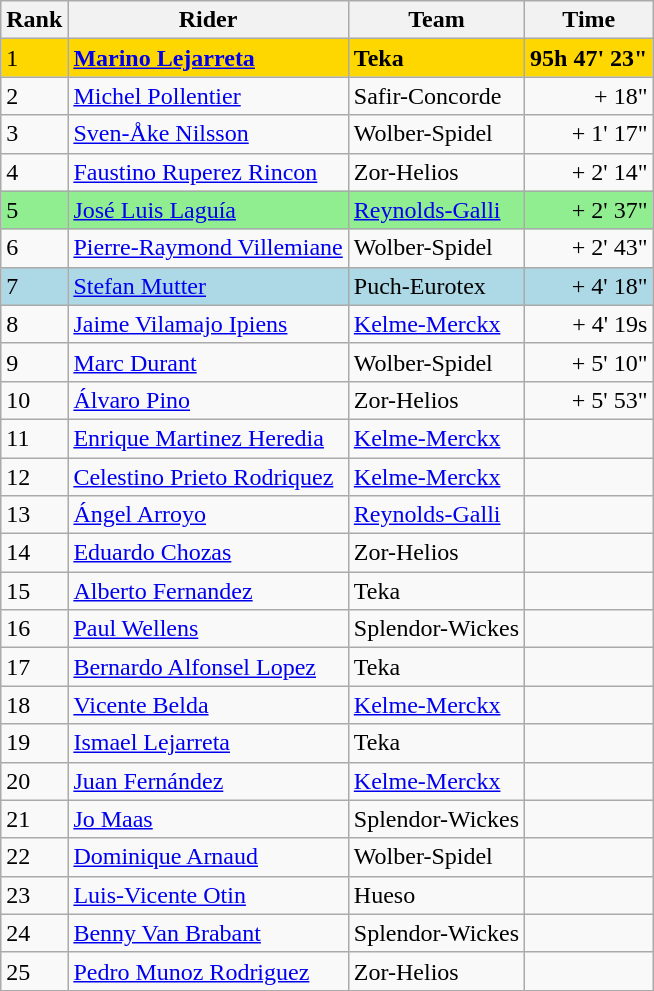<table class="wikitable">
<tr>
<th>Rank</th>
<th>Rider</th>
<th>Team</th>
<th>Time</th>
</tr>
<tr bgcolor=gold>
<td>1</td>
<td>	<strong><a href='#'>Marino Lejarreta</a></strong></td>
<td><strong>Teka</strong></td>
<td align="right"><strong>95h 47' 23"</strong></td>
</tr>
<tr>
<td>2</td>
<td>	<a href='#'>Michel Pollentier</a></td>
<td>Safir-Concorde</td>
<td align="right">+ 18"</td>
</tr>
<tr>
<td>3</td>
<td>	<a href='#'>Sven-Åke Nilsson</a></td>
<td>Wolber-Spidel</td>
<td align="right">+ 1' 17"</td>
</tr>
<tr>
<td>4</td>
<td>	<a href='#'>Faustino Ruperez Rincon</a></td>
<td>Zor-Helios</td>
<td align="right">+ 2' 14"</td>
</tr>
<tr bgcolor=lightgreen>
<td>5</td>
<td>	<a href='#'>José Luis Laguía</a></td>
<td><a href='#'>Reynolds-Galli</a></td>
<td align="right">+ 2' 37"</td>
</tr>
<tr>
<td>6</td>
<td>	<a href='#'>Pierre-Raymond Villemiane</a></td>
<td>Wolber-Spidel</td>
<td align="right">+ 2' 43"</td>
</tr>
<tr bgcolor=lightblue>
<td>7</td>
<td>	<a href='#'>Stefan Mutter</a></td>
<td>Puch-Eurotex</td>
<td align="right">+ 4' 18"</td>
</tr>
<tr>
<td>8</td>
<td>	<a href='#'>Jaime Vilamajo Ipiens</a></td>
<td><a href='#'>Kelme-Merckx</a></td>
<td align="right">+ 4' 19s</td>
</tr>
<tr>
<td>9</td>
<td>	<a href='#'>Marc Durant</a></td>
<td>Wolber-Spidel</td>
<td align="right">+ 5' 10"</td>
</tr>
<tr>
<td>10</td>
<td>	<a href='#'>Álvaro Pino</a></td>
<td>Zor-Helios</td>
<td align="right">+ 5' 53"</td>
</tr>
<tr>
<td>11</td>
<td>	<a href='#'>Enrique Martinez Heredia</a></td>
<td><a href='#'>Kelme-Merckx</a></td>
<td align="right"></td>
</tr>
<tr>
<td>12</td>
<td>	<a href='#'>Celestino Prieto Rodriquez</a></td>
<td><a href='#'>Kelme-Merckx</a></td>
<td align="right"></td>
</tr>
<tr>
<td>13</td>
<td>	<a href='#'>Ángel Arroyo</a></td>
<td><a href='#'>Reynolds-Galli</a></td>
<td align="right"></td>
</tr>
<tr>
<td>14</td>
<td>	<a href='#'>Eduardo Chozas</a></td>
<td>Zor-Helios</td>
<td align="right"></td>
</tr>
<tr>
<td>15</td>
<td>	<a href='#'>Alberto Fernandez</a></td>
<td>Teka</td>
<td align="right"></td>
</tr>
<tr>
<td>16</td>
<td>	<a href='#'>Paul Wellens</a></td>
<td>Splendor-Wickes</td>
<td align="right"></td>
</tr>
<tr>
<td>17</td>
<td>	<a href='#'>Bernardo Alfonsel Lopez</a></td>
<td>Teka</td>
<td align="right"></td>
</tr>
<tr>
<td>18</td>
<td>	<a href='#'>Vicente Belda</a></td>
<td><a href='#'>Kelme-Merckx</a></td>
<td align="right"></td>
</tr>
<tr>
<td>19</td>
<td>	<a href='#'>Ismael Lejarreta</a></td>
<td>Teka</td>
<td align="right"></td>
</tr>
<tr>
<td>20</td>
<td>	<a href='#'>Juan Fernández</a></td>
<td><a href='#'>Kelme-Merckx</a></td>
<td align="right"></td>
</tr>
<tr>
<td>21</td>
<td>	<a href='#'>Jo Maas</a></td>
<td>Splendor-Wickes</td>
<td align="right"></td>
</tr>
<tr>
<td>22</td>
<td>	<a href='#'>Dominique Arnaud</a></td>
<td>Wolber-Spidel</td>
<td align="right"></td>
</tr>
<tr>
<td>23</td>
<td>	<a href='#'>Luis-Vicente Otin</a></td>
<td>Hueso</td>
<td align="right"></td>
</tr>
<tr>
<td>24</td>
<td>	<a href='#'>Benny Van Brabant</a></td>
<td>Splendor-Wickes</td>
<td align="right"></td>
</tr>
<tr>
<td>25</td>
<td>	<a href='#'>Pedro Munoz Rodriguez</a></td>
<td>Zor-Helios</td>
<td align="right"></td>
</tr>
</table>
